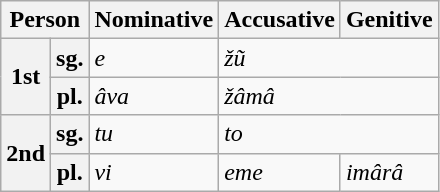<table class=wikitable>
<tr>
<th colspan=2>Person</th>
<th>Nominative</th>
<th>Accusative</th>
<th>Genitive</th>
</tr>
<tr>
<th rowspan=2>1st</th>
<th>sg.</th>
<td><em>e</em></td>
<td colspan=2><em>žũ</em></td>
</tr>
<tr>
<th>pl.</th>
<td><em>âva</em></td>
<td colspan=2><em>žâmâ</em></td>
</tr>
<tr>
<th rowspan=2>2nd</th>
<th>sg.</th>
<td><em>tu</em></td>
<td colspan=2><em>to</em></td>
</tr>
<tr>
<th>pl.</th>
<td><em>vi</em></td>
<td><em>eme</em></td>
<td><em>imârâ</em></td>
</tr>
</table>
